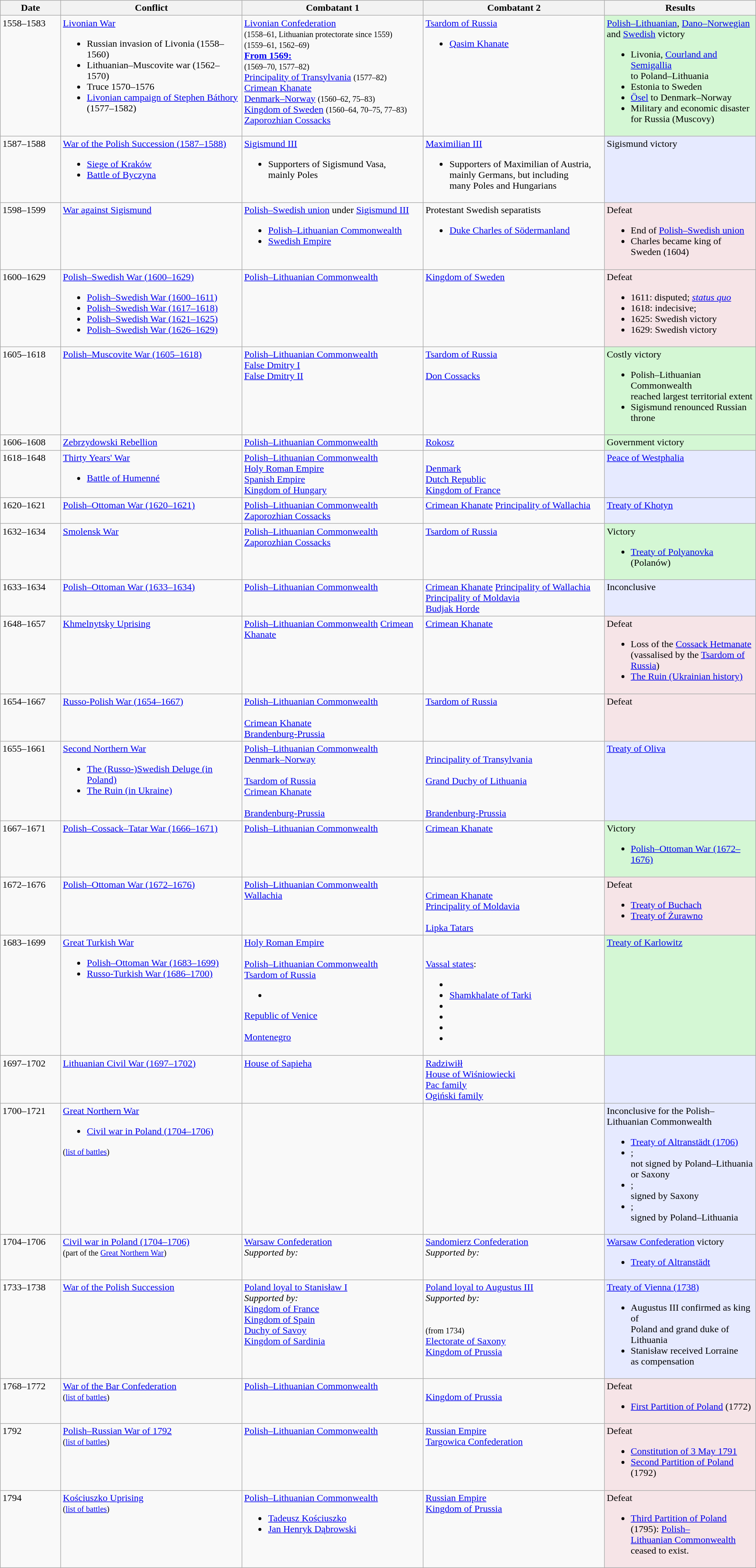<table class="wikitable sortable" width="100%">
<tr>
<th width="8%">Date</th>
<th width="24%">Conflict</th>
<th width="24%">Combatant 1</th>
<th width="24%">Combatant 2</th>
<th width="20%">Results</th>
</tr>
<tr valign="top">
<td>1558–1583</td>
<td><a href='#'>Livonian War</a><br><ul><li>Russian invasion of Livonia (1558–1560)</li><li>Lithuanian–Muscovite war (1562–1570)</li><li>Truce 1570–1576</li><li><a href='#'>Livonian campaign of Stephen Báthory</a> (1577–1582)</li></ul></td>
<td> <a href='#'>Livonian Confederation</a><br><small>(1558–61, Lithuanian protectorate since 1559)</small><br> <small>(1559–61, 1562–69)</small><br><strong><a href='#'>From 1569:</a></strong><br> <small>(1569–70, 1577–82)</small><br> <a href='#'>Principality of Transylvania</a> <small>(1577–82)</small><br> <a href='#'>Crimean Khanate</a><br> <a href='#'>Denmark–Norway</a> <small>(1560–62, 75–83)</small><br> <a href='#'>Kingdom of Sweden</a> <small>(1560–64, 70–75, 77–83)</small><br> <a href='#'>Zaporozhian Cossacks</a></td>
<td> <a href='#'>Tsardom of Russia</a><br><ul><li><a href='#'>Qasim Khanate</a></li></ul></td>
<td style="background:#D4F7D4"><a href='#'>Polish–Lithuanian</a>, <a href='#'>Dano–Norwegian</a><br>and <a href='#'>Swedish</a> victory<br><ul><li>Livonia, <a href='#'>Courland and Semigallia</a><br>to Poland–Lithuania</li><li>Estonia to Sweden</li><li><a href='#'>Ösel</a> to Denmark–Norway</li><li>Military and economic disaster<br>for Russia (Muscovy)</li></ul></td>
</tr>
<tr valign="top">
<td>1587–1588</td>
<td><a href='#'>War of the Polish Succession (1587–1588)</a><br><ul><li><a href='#'>Siege of Kraków</a></li><li><a href='#'>Battle of Byczyna</a></li></ul></td>
<td><a href='#'>Sigismund III</a><br><ul><li>Supporters of Sigismund Vasa,<br>mainly Poles</li></ul></td>
<td><a href='#'>Maximilian III</a><br><ul><li>Supporters of Maximilian of Austria,<br>mainly Germans, but including<br>many Poles and Hungarians</li></ul></td>
<td style="background:#E6EAFF">Sigismund victory</td>
</tr>
<tr valign="top">
<td>1598–1599</td>
<td><a href='#'>War against Sigismund</a></td>
<td> <a href='#'>Polish–Swedish union</a> under <a href='#'>Sigismund III</a><br><ul><li> <a href='#'>Polish–Lithuanian Commonwealth</a></li><li> <a href='#'>Swedish Empire</a></li></ul></td>
<td> Protestant Swedish separatists<br><ul><li><a href='#'>Duke Charles of Södermanland</a></li></ul></td>
<td style="background:#F6E4E7">Defeat<br><ul><li>End of <a href='#'>Polish–Swedish union</a></li><li>Charles became king of Sweden (1604)</li></ul></td>
</tr>
<tr valign="top">
<td>1600–1629</td>
<td><a href='#'>Polish–Swedish War (1600–1629)</a><br><ul><li><a href='#'>Polish–Swedish War (1600–1611)</a></li><li><a href='#'>Polish–Swedish War (1617–1618)</a></li><li><a href='#'>Polish–Swedish War (1621–1625)</a></li><li><a href='#'>Polish–Swedish War (1626–1629)</a></li></ul></td>
<td> <a href='#'>Polish–Lithuanian Commonwealth</a><br> </td>
<td> <a href='#'>Kingdom of Sweden</a><br></td>
<td style="background:#F6E4E7">Defeat<br><ul><li>1611: disputed; <em><a href='#'>status quo</a></em></li><li>1618: indecisive;</li><li>1625: Swedish victory</li><li>1629: Swedish victory</li></ul></td>
</tr>
<tr valign="top">
<td>1605–1618</td>
<td><a href='#'>Polish–Muscovite War (1605–1618)</a><br></td>
<td> <a href='#'>Polish–Lithuanian Commonwealth</a><br><a href='#'>False Dmitry I</a><br><a href='#'>False Dmitry II</a></td>
<td> <a href='#'>Tsardom of Russia</a><br><br><a href='#'>Don Cossacks</a></td>
<td style="background:#D4F7D4">Costly victory<br><ul><li>Polish–Lithuanian Commonwealth<br>reached largest territorial extent</li><li>Sigismund renounced Russian throne</li></ul></td>
</tr>
<tr valign="top">
<td>1606–1608</td>
<td><a href='#'>Zebrzydowski Rebellion</a></td>
<td> <a href='#'>Polish–Lithuanian Commonwealth</a></td>
<td><a href='#'>Rokosz</a></td>
<td style="background:#D4F7D4">Government victory</td>
</tr>
<tr valign="top">
<td>1618–1648</td>
<td><a href='#'>Thirty Years' War</a><br><ul><li><a href='#'>Battle of Humenné</a></li></ul></td>
<td> <a href='#'>Polish–Lithuanian Commonwealth</a><br> <a href='#'>Holy Roman Empire</a><br> <a href='#'>Spanish Empire</a><br> <a href='#'>Kingdom of Hungary</a></td>
<td><br> <a href='#'>Denmark</a><br> <a href='#'>Dutch Republic</a><br> <a href='#'>Kingdom of France</a></td>
<td style="background:#E6EAFF"><a href='#'>Peace of Westphalia</a></td>
</tr>
<tr valign="top">
<td>1620–1621</td>
<td><a href='#'>Polish–Ottoman War (1620–1621)</a></td>
<td> <a href='#'>Polish–Lithuanian Commonwealth</a> <a href='#'>Zaporozhian Cossacks</a></td>
<td> <a href='#'>Crimean Khanate</a> <a href='#'>Principality of Wallachia</a></td>
<td style="background:#E6EAFF"><a href='#'>Treaty of Khotyn</a></td>
</tr>
<tr valign="top">
<td>1632–1634</td>
<td><a href='#'>Smolensk War</a></td>
<td> <a href='#'>Polish–Lithuanian Commonwealth</a><br> <a href='#'>Zaporozhian Cossacks</a></td>
<td> <a href='#'>Tsardom of Russia</a></td>
<td style="background:#D4F7D4">Victory<br><ul><li><a href='#'>Treaty of Polyanovka</a> (Polanów)</li></ul></td>
</tr>
<tr valign="top">
<td>1633–1634</td>
<td><a href='#'>Polish–Ottoman War (1633–1634)</a></td>
<td> <a href='#'>Polish–Lithuanian Commonwealth</a></td>
<td> <a href='#'>Crimean Khanate</a> <a href='#'>Principality of Wallachia</a> <a href='#'>Principality of Moldavia</a><br>
<a href='#'>Budjak Horde</a></td>
<td style="background:#E6EAFF">Inconclusive</td>
</tr>
<tr valign="top">
<td>1648–1657</td>
<td><a href='#'>Khmelnytsky Uprising</a></td>
<td> <a href='#'>Polish–Lithuanian Commonwealth</a> <a href='#'>Crimean Khanate</a></td>
<td> <a href='#'>Crimean Khanate</a></td>
<td style="background:#F6E4E7">Defeat<br><ul><li>Loss of the <a href='#'>Cossack Hetmanate</a><br>(vassalised by the <a href='#'>Tsardom of Russia</a>)</li><li><a href='#'>The Ruin (Ukrainian history)</a></li></ul></td>
</tr>
<tr valign="top">
<td>1654–1667</td>
<td><a href='#'>Russo-Polish War (1654–1667)</a></td>
<td> <a href='#'>Polish–Lithuanian Commonwealth</a><br><br> <a href='#'>Crimean Khanate</a><br> <a href='#'>Brandenburg-Prussia</a></td>
<td> <a href='#'>Tsardom of Russia</a><br></td>
<td style="background:#F6E4E7">Defeat</td>
</tr>
<tr valign="top">
<td>1655–1661</td>
<td><a href='#'>Second Northern War</a><br><ul><li><a href='#'>The (Russo-)Swedish Deluge (in Poland)</a></li><li><a href='#'>The Ruin (in Ukraine)</a></li></ul></td>
<td> <a href='#'>Polish–Lithuanian Commonwealth</a><br> <a href='#'>Denmark–Norway</a><br><br> <a href='#'>Tsardom of Russia</a> <br> <a href='#'>Crimean Khanate</a><br><br> <a href='#'>Brandenburg-Prussia</a><br></td>
<td><br> <a href='#'>Principality of Transylvania</a><br>  <br>  <a href='#'>Grand Duchy of Lithuania</a><br> <br> <br> <a href='#'>Brandenburg-Prussia</a><br></td>
<td style="background:#E6EAFF"><a href='#'>Treaty of Oliva</a></td>
</tr>
<tr valign="top">
<td>1667–1671</td>
<td><a href='#'>Polish–Cossack–Tatar War (1666–1671)</a></td>
<td> <a href='#'>Polish–Lithuanian Commonwealth</a></td>
<td> <a href='#'>Crimean Khanate</a><br></td>
<td style="background:#D4F7D4">Victory<br><ul><li><a href='#'>Polish–Ottoman War (1672–1676)</a></li></ul></td>
</tr>
<tr valign="top">
<td>1672–1676</td>
<td><a href='#'>Polish–Ottoman War (1672–1676)</a></td>
<td> <a href='#'>Polish–Lithuanian Commonwealth</a><br> <a href='#'>Wallachia</a></td>
<td> <br> <a href='#'>Crimean Khanate</a> <br> <a href='#'>Principality of Moldavia</a><br><br><a href='#'>Lipka Tatars</a></td>
<td style="background:#F6E4E7">Defeat<br><ul><li><a href='#'>Treaty of Buchach</a></li><li><a href='#'>Treaty of Żurawno</a></li></ul></td>
</tr>
<tr valign="top">
<td>1683–1699</td>
<td><a href='#'>Great Turkish War</a><br><ul><li><a href='#'>Polish–Ottoman War (1683–1699)</a></li><li><a href='#'>Russo-Turkish War (1686–1700)</a></li></ul></td>
<td> <a href='#'>Holy Roman Empire</a><br><br> <a href='#'>Polish–Lithuanian Commonwealth</a><br>
 <a href='#'>Tsardom of Russia</a><ul><li></li></ul> <a href='#'>Republic of Venice</a><br>
<br>
 <a href='#'>Montenegro</a><br>
</td>
<td><br><br><a href='#'>Vassal states</a>:<ul><li></li><li><a href='#'>Shamkhalate of Tarki</a></li><li></li><li></li><li></li><li></li></ul></td>
<td style="background:#D4F7D4"><a href='#'>Treaty of Karlowitz</a></td>
</tr>
<tr valign="top">
<td>1697–1702</td>
<td><a href='#'>Lithuanian Civil War (1697–1702)</a></td>
<td><a href='#'>House of Sapieha</a></td>
<td><a href='#'>Radziwiłł</a><br><a href='#'>House of Wiśniowiecki</a><br><a href='#'>Pac family</a><br><a href='#'>Ogiński family</a></td>
<td style="background:#E6EAFF"></td>
</tr>
<tr valign=top>
<td>1700–1721</td>
<td><a href='#'>Great Northern War</a><br><ul><li><a href='#'>Civil war in Poland (1704–1706)</a></li></ul><small>(<a href='#'>list of battles</a>)</small></td>
<td></td>
<td></td>
<td style="background:#E6EAFF">Inconclusive for the Polish–Lithuanian Commonwealth<br><ul><li><a href='#'>Treaty of Altranstädt (1706)</a></li><li>;<br>not signed by Poland–Lithuania or Saxony</li><li>;<br>signed by Saxony</li><li>;<br>signed by Poland–Lithuania</li></ul></td>
</tr>
<tr valign=top>
<td>1704–1706</td>
<td><a href='#'>Civil war in Poland (1704–1706)</a><br><small>(part of the <a href='#'>Great Northern War</a>)</small></td>
<td> <a href='#'>Warsaw Confederation</a><br><em>Supported by:</em><br></td>
<td> <a href='#'>Sandomierz Confederation</a><br><em>Supported by:</em><br></td>
<td style="background:#E6EAFF"><a href='#'>Warsaw Confederation</a> victory<br><ul><li><a href='#'>Treaty of Altranstädt</a></li></ul></td>
</tr>
<tr valign=top>
<td>1733–1738</td>
<td><a href='#'>War of the Polish Succession</a></td>
<td> <a href='#'>Poland loyal to Stanisław I</a><br><em>Supported by:</em><br> <a href='#'>Kingdom of France</a><br> <a href='#'>Kingdom of Spain</a><br> <a href='#'>Duchy of Savoy</a><br> <a href='#'>Kingdom of Sardinia</a><br></td>
<td> <a href='#'>Poland loyal to Augustus III</a><br><em>Supported by:</em><br><br><br> <small>(from 1734)</small><br> <a href='#'>Electorate of Saxony</a><br> <a href='#'>Kingdom of Prussia</a></td>
<td style="background:#E6EAFF"><a href='#'>Treaty of Vienna (1738)</a><br><ul><li>Augustus III confirmed as king of<br>Poland and grand duke of Lithuania</li><li>Stanisław received Lorraine<br>as compensation</li></ul></td>
</tr>
<tr valign=top>
<td>1768–1772</td>
<td><a href='#'>War of the Bar Confederation</a><br><small>(<a href='#'>list of battles</a>)</small></td>
<td> <a href='#'>Polish–Lithuanian Commonwealth</a></td>
<td><br> <a href='#'>Kingdom of Prussia</a><br></td>
<td style="background:#F6E4E7">Defeat<br><ul><li><a href='#'>First Partition of Poland</a> (1772)</li></ul></td>
</tr>
<tr valign=top>
<td>1792</td>
<td><a href='#'>Polish–Russian War of 1792</a><br><small>(<a href='#'>list of battles</a>)</small></td>
<td> <a href='#'>Polish–Lithuanian Commonwealth</a></td>
<td> <a href='#'>Russian Empire</a><br><a href='#'>Targowica Confederation</a></td>
<td style="background:#F6E4E7">Defeat<br><ul><li><a href='#'>Constitution of 3 May 1791</a></li><li><a href='#'>Second Partition of Poland</a> (1792)</li></ul></td>
</tr>
<tr valign=top>
<td>1794</td>
<td><a href='#'>Kościuszko Uprising</a><br><small>(<a href='#'>list of battles</a>)</small></td>
<td> <a href='#'>Polish–Lithuanian Commonwealth</a><br><ul><li><a href='#'>Tadeusz Kościuszko</a></li><li><a href='#'>Jan Henryk Dąbrowski</a></li></ul></td>
<td> <a href='#'>Russian Empire</a><br> <a href='#'>Kingdom of Prussia</a><br></td>
<td style="background:#F6E4E7">Defeat<br><ul><li><a href='#'>Third Partition of Poland</a> (1795): <a href='#'>Polish–<br>Lithuanian Commonwealth</a> ceased to exist.</li></ul></td>
</tr>
</table>
